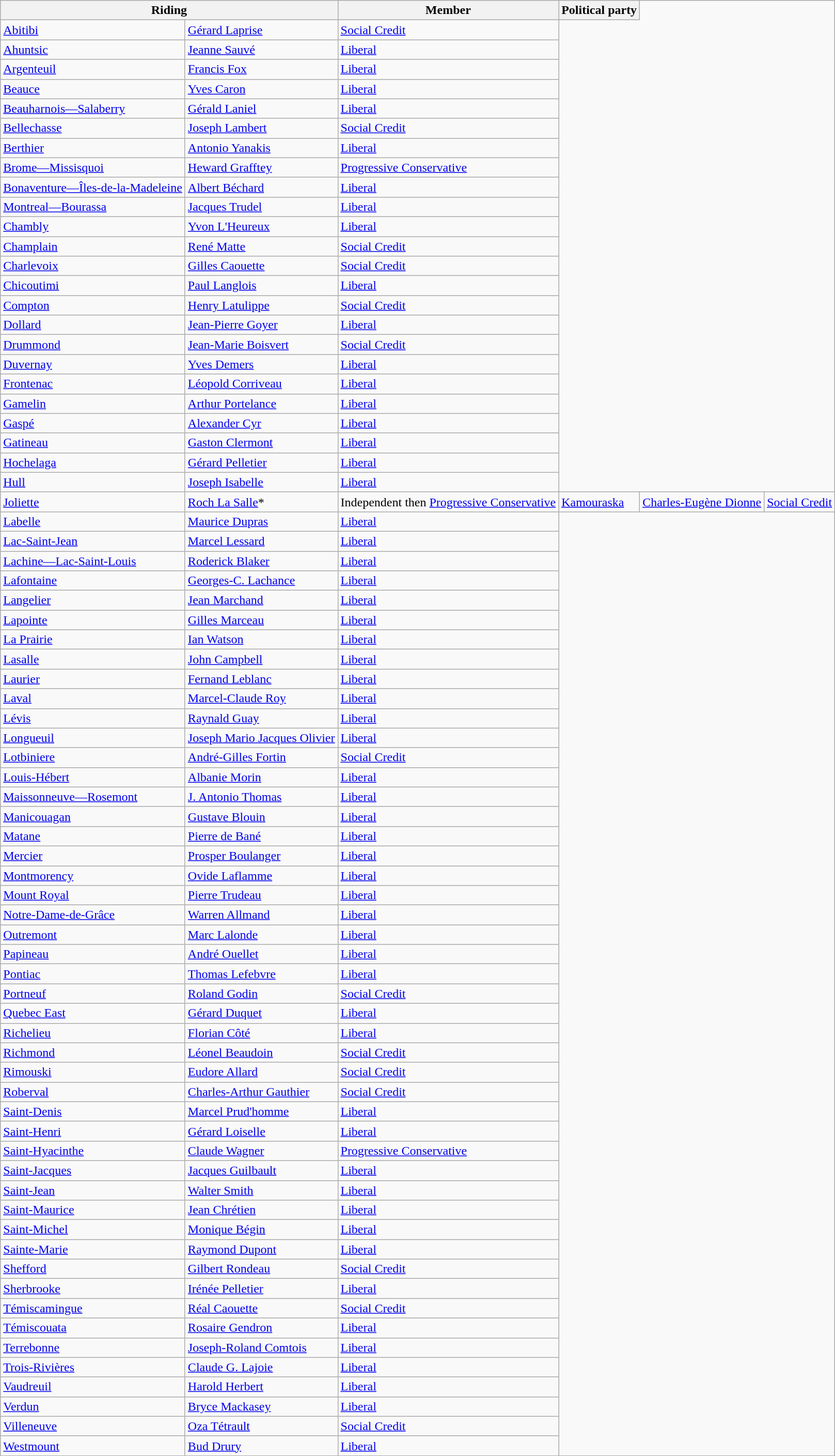<table class="wikitable">
<tr>
<th colspan=2>Riding</th>
<th>Member</th>
<th>Political party</th>
</tr>
<tr>
<td><a href='#'>Abitibi</a></td>
<td><a href='#'>Gérard Laprise</a></td>
<td><a href='#'>Social Credit</a></td>
</tr>
<tr>
<td><a href='#'>Ahuntsic</a></td>
<td><a href='#'>Jeanne Sauvé</a></td>
<td><a href='#'>Liberal</a></td>
</tr>
<tr>
<td><a href='#'>Argenteuil</a></td>
<td><a href='#'>Francis Fox</a></td>
<td><a href='#'>Liberal</a></td>
</tr>
<tr>
<td><a href='#'>Beauce</a></td>
<td><a href='#'>Yves Caron</a></td>
<td><a href='#'>Liberal</a></td>
</tr>
<tr>
<td><a href='#'>Beauharnois—Salaberry</a></td>
<td><a href='#'>Gérald Laniel</a></td>
<td><a href='#'>Liberal</a></td>
</tr>
<tr>
<td><a href='#'>Bellechasse</a></td>
<td><a href='#'>Joseph Lambert</a></td>
<td><a href='#'>Social Credit</a></td>
</tr>
<tr>
<td><a href='#'>Berthier</a></td>
<td><a href='#'>Antonio Yanakis</a></td>
<td><a href='#'>Liberal</a></td>
</tr>
<tr>
<td><a href='#'>Brome—Missisquoi</a></td>
<td><a href='#'>Heward Grafftey</a></td>
<td><a href='#'>Progressive Conservative</a></td>
</tr>
<tr>
<td><a href='#'>Bonaventure—Îles-de-la-Madeleine</a></td>
<td><a href='#'>Albert Béchard</a></td>
<td><a href='#'>Liberal</a></td>
</tr>
<tr>
<td><a href='#'>Montreal—Bourassa</a></td>
<td><a href='#'>Jacques Trudel</a></td>
<td><a href='#'>Liberal</a></td>
</tr>
<tr>
<td><a href='#'>Chambly</a></td>
<td><a href='#'>Yvon L'Heureux</a></td>
<td><a href='#'>Liberal</a></td>
</tr>
<tr>
<td><a href='#'>Champlain</a></td>
<td><a href='#'>René Matte</a></td>
<td><a href='#'>Social Credit</a></td>
</tr>
<tr>
<td><a href='#'>Charlevoix</a></td>
<td><a href='#'>Gilles Caouette</a></td>
<td><a href='#'>Social Credit</a></td>
</tr>
<tr>
<td><a href='#'>Chicoutimi</a></td>
<td><a href='#'>Paul Langlois</a></td>
<td><a href='#'>Liberal</a></td>
</tr>
<tr>
<td><a href='#'>Compton</a></td>
<td><a href='#'>Henry Latulippe</a></td>
<td><a href='#'>Social Credit</a></td>
</tr>
<tr>
<td><a href='#'>Dollard</a></td>
<td><a href='#'>Jean-Pierre Goyer</a></td>
<td><a href='#'>Liberal</a></td>
</tr>
<tr>
<td><a href='#'>Drummond</a></td>
<td><a href='#'>Jean-Marie Boisvert</a></td>
<td><a href='#'>Social Credit</a></td>
</tr>
<tr>
<td><a href='#'>Duvernay</a></td>
<td><a href='#'>Yves Demers</a></td>
<td><a href='#'>Liberal</a></td>
</tr>
<tr>
<td><a href='#'>Frontenac</a></td>
<td><a href='#'>Léopold Corriveau</a></td>
<td><a href='#'>Liberal</a></td>
</tr>
<tr>
<td><a href='#'>Gamelin</a></td>
<td><a href='#'>Arthur Portelance</a></td>
<td><a href='#'>Liberal</a></td>
</tr>
<tr>
<td><a href='#'>Gaspé</a></td>
<td><a href='#'>Alexander Cyr</a></td>
<td><a href='#'>Liberal</a></td>
</tr>
<tr>
<td><a href='#'>Gatineau</a></td>
<td><a href='#'>Gaston Clermont</a></td>
<td><a href='#'>Liberal</a></td>
</tr>
<tr>
<td><a href='#'>Hochelaga</a></td>
<td><a href='#'>Gérard Pelletier</a></td>
<td><a href='#'>Liberal</a></td>
</tr>
<tr>
<td><a href='#'>Hull</a></td>
<td><a href='#'>Joseph Isabelle</a></td>
<td><a href='#'>Liberal</a></td>
</tr>
<tr>
<td rowspan="2"><a href='#'>Joliette</a></td>
<td rowspan="2"><a href='#'>Roch La Salle</a>*</td>
<td rowspan="2">Independent then <a href='#'>Progressive Conservative</a><br></td>
</tr>
<tr>
<td><a href='#'>Kamouraska</a></td>
<td><a href='#'>Charles-Eugène Dionne</a></td>
<td><a href='#'>Social Credit</a></td>
</tr>
<tr>
<td><a href='#'>Labelle</a></td>
<td><a href='#'>Maurice Dupras</a></td>
<td><a href='#'>Liberal</a></td>
</tr>
<tr>
<td><a href='#'>Lac-Saint-Jean</a></td>
<td><a href='#'>Marcel Lessard</a></td>
<td><a href='#'>Liberal</a></td>
</tr>
<tr>
<td><a href='#'>Lachine—Lac-Saint-Louis</a></td>
<td><a href='#'>Roderick Blaker</a></td>
<td><a href='#'>Liberal</a></td>
</tr>
<tr>
<td><a href='#'>Lafontaine</a></td>
<td><a href='#'>Georges-C. Lachance</a></td>
<td><a href='#'>Liberal</a></td>
</tr>
<tr>
<td><a href='#'>Langelier</a></td>
<td><a href='#'>Jean Marchand</a></td>
<td><a href='#'>Liberal</a></td>
</tr>
<tr>
<td><a href='#'>Lapointe</a></td>
<td><a href='#'>Gilles Marceau</a></td>
<td><a href='#'>Liberal</a></td>
</tr>
<tr>
<td><a href='#'>La Prairie</a></td>
<td><a href='#'>Ian Watson</a></td>
<td><a href='#'>Liberal</a></td>
</tr>
<tr>
<td><a href='#'>Lasalle</a></td>
<td><a href='#'>John Campbell</a></td>
<td><a href='#'>Liberal</a></td>
</tr>
<tr>
<td><a href='#'>Laurier</a></td>
<td><a href='#'>Fernand Leblanc</a></td>
<td><a href='#'>Liberal</a></td>
</tr>
<tr>
<td><a href='#'>Laval</a></td>
<td><a href='#'>Marcel-Claude Roy</a></td>
<td><a href='#'>Liberal</a></td>
</tr>
<tr>
<td><a href='#'>Lévis</a></td>
<td><a href='#'>Raynald Guay</a></td>
<td><a href='#'>Liberal</a></td>
</tr>
<tr>
<td><a href='#'>Longueuil</a></td>
<td><a href='#'>Joseph Mario Jacques Olivier</a></td>
<td><a href='#'>Liberal</a></td>
</tr>
<tr>
<td><a href='#'>Lotbiniere</a></td>
<td><a href='#'>André-Gilles Fortin</a></td>
<td><a href='#'>Social Credit</a></td>
</tr>
<tr>
<td><a href='#'>Louis-Hébert</a></td>
<td><a href='#'>Albanie Morin</a></td>
<td><a href='#'>Liberal</a></td>
</tr>
<tr>
<td><a href='#'>Maissonneuve—Rosemont</a></td>
<td><a href='#'>J. Antonio Thomas</a></td>
<td><a href='#'>Liberal</a></td>
</tr>
<tr>
<td><a href='#'>Manicouagan</a></td>
<td><a href='#'>Gustave Blouin</a></td>
<td><a href='#'>Liberal</a></td>
</tr>
<tr>
<td><a href='#'>Matane</a></td>
<td><a href='#'>Pierre de Bané</a></td>
<td><a href='#'>Liberal</a></td>
</tr>
<tr>
<td><a href='#'>Mercier</a></td>
<td><a href='#'>Prosper Boulanger</a></td>
<td><a href='#'>Liberal</a></td>
</tr>
<tr>
<td><a href='#'>Montmorency</a></td>
<td><a href='#'>Ovide Laflamme</a></td>
<td><a href='#'>Liberal</a></td>
</tr>
<tr>
<td><a href='#'>Mount Royal</a></td>
<td><a href='#'>Pierre Trudeau</a></td>
<td><a href='#'>Liberal</a></td>
</tr>
<tr>
<td><a href='#'>Notre-Dame-de-Grâce</a></td>
<td><a href='#'>Warren Allmand</a></td>
<td><a href='#'>Liberal</a></td>
</tr>
<tr>
<td><a href='#'>Outremont</a></td>
<td><a href='#'>Marc Lalonde</a></td>
<td><a href='#'>Liberal</a></td>
</tr>
<tr>
<td><a href='#'>Papineau</a></td>
<td><a href='#'>André Ouellet</a></td>
<td><a href='#'>Liberal</a></td>
</tr>
<tr>
<td><a href='#'>Pontiac</a></td>
<td><a href='#'>Thomas Lefebvre</a></td>
<td><a href='#'>Liberal</a></td>
</tr>
<tr>
<td><a href='#'>Portneuf</a></td>
<td><a href='#'>Roland Godin</a></td>
<td><a href='#'>Social Credit</a></td>
</tr>
<tr>
<td><a href='#'>Quebec East</a></td>
<td><a href='#'>Gérard Duquet</a></td>
<td><a href='#'>Liberal</a></td>
</tr>
<tr>
<td><a href='#'>Richelieu</a></td>
<td><a href='#'>Florian Côté</a></td>
<td><a href='#'>Liberal</a></td>
</tr>
<tr>
<td><a href='#'>Richmond</a></td>
<td><a href='#'>Léonel Beaudoin</a></td>
<td><a href='#'>Social Credit</a></td>
</tr>
<tr>
<td><a href='#'>Rimouski</a></td>
<td><a href='#'>Eudore Allard</a></td>
<td><a href='#'>Social Credit</a></td>
</tr>
<tr>
<td><a href='#'>Roberval</a></td>
<td><a href='#'>Charles-Arthur Gauthier</a></td>
<td><a href='#'>Social Credit</a></td>
</tr>
<tr>
<td><a href='#'>Saint-Denis</a></td>
<td><a href='#'>Marcel Prud'homme</a></td>
<td><a href='#'>Liberal</a></td>
</tr>
<tr>
<td><a href='#'>Saint-Henri</a></td>
<td><a href='#'>Gérard Loiselle</a></td>
<td><a href='#'>Liberal</a></td>
</tr>
<tr>
<td><a href='#'>Saint-Hyacinthe</a></td>
<td><a href='#'>Claude Wagner</a></td>
<td><a href='#'>Progressive Conservative</a></td>
</tr>
<tr>
<td><a href='#'>Saint-Jacques</a></td>
<td><a href='#'>Jacques Guilbault</a></td>
<td><a href='#'>Liberal</a></td>
</tr>
<tr>
<td><a href='#'>Saint-Jean</a></td>
<td><a href='#'>Walter Smith</a></td>
<td><a href='#'>Liberal</a></td>
</tr>
<tr>
<td><a href='#'>Saint-Maurice</a></td>
<td><a href='#'>Jean Chrétien</a></td>
<td><a href='#'>Liberal</a></td>
</tr>
<tr>
<td><a href='#'>Saint-Michel</a></td>
<td><a href='#'>Monique Bégin</a></td>
<td><a href='#'>Liberal</a></td>
</tr>
<tr>
<td><a href='#'>Sainte-Marie</a></td>
<td><a href='#'>Raymond Dupont</a></td>
<td><a href='#'>Liberal</a></td>
</tr>
<tr>
<td><a href='#'>Shefford</a></td>
<td><a href='#'>Gilbert Rondeau</a></td>
<td><a href='#'>Social Credit</a></td>
</tr>
<tr>
<td><a href='#'>Sherbrooke</a></td>
<td><a href='#'>Irénée Pelletier</a></td>
<td><a href='#'>Liberal</a></td>
</tr>
<tr>
<td><a href='#'>Témiscamingue</a></td>
<td><a href='#'>Réal Caouette</a></td>
<td><a href='#'>Social Credit</a></td>
</tr>
<tr>
<td><a href='#'>Témiscouata</a></td>
<td><a href='#'>Rosaire Gendron</a></td>
<td><a href='#'>Liberal</a></td>
</tr>
<tr>
<td><a href='#'>Terrebonne</a></td>
<td><a href='#'>Joseph-Roland Comtois</a></td>
<td><a href='#'>Liberal</a></td>
</tr>
<tr>
<td><a href='#'>Trois-Rivières</a></td>
<td><a href='#'>Claude G. Lajoie</a></td>
<td><a href='#'>Liberal</a></td>
</tr>
<tr>
<td><a href='#'>Vaudreuil</a></td>
<td><a href='#'>Harold Herbert</a></td>
<td><a href='#'>Liberal</a></td>
</tr>
<tr>
<td><a href='#'>Verdun</a></td>
<td><a href='#'>Bryce Mackasey</a></td>
<td><a href='#'>Liberal</a></td>
</tr>
<tr>
<td><a href='#'>Villeneuve</a></td>
<td><a href='#'>Oza Tétrault</a></td>
<td><a href='#'>Social Credit</a></td>
</tr>
<tr>
<td><a href='#'>Westmount</a></td>
<td><a href='#'>Bud Drury</a></td>
<td><a href='#'>Liberal</a></td>
</tr>
</table>
